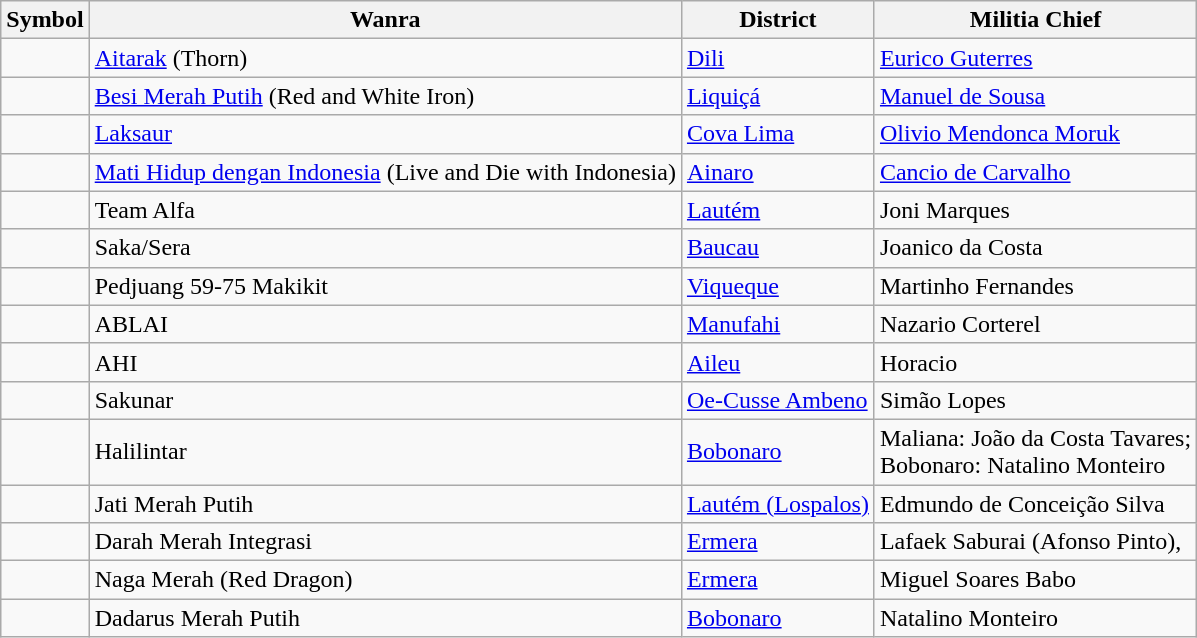<table class="wikitable">
<tr>
<th>Symbol</th>
<th>Wanra</th>
<th>District</th>
<th>Militia Chief</th>
</tr>
<tr>
<td></td>
<td><a href='#'>Aitarak</a> (Thorn)</td>
<td><a href='#'>Dili</a></td>
<td><a href='#'>Eurico Guterres</a></td>
</tr>
<tr>
<td></td>
<td><a href='#'>Besi Merah Putih</a> (Red and White Iron)</td>
<td><a href='#'>Liquiçá</a></td>
<td><a href='#'>Manuel de Sousa</a></td>
</tr>
<tr>
<td></td>
<td><a href='#'>Laksaur</a></td>
<td><a href='#'>Cova Lima</a></td>
<td><a href='#'>Olivio Mendonca Moruk</a></td>
</tr>
<tr>
<td></td>
<td><a href='#'>Mati Hidup dengan Indonesia</a> (Live and Die with Indonesia)</td>
<td><a href='#'>Ainaro</a></td>
<td><a href='#'>Cancio de Carvalho</a></td>
</tr>
<tr>
<td></td>
<td>Team Alfa</td>
<td><a href='#'>Lautém</a></td>
<td>Joni Marques</td>
</tr>
<tr>
<td></td>
<td>Saka/Sera</td>
<td><a href='#'>Baucau</a></td>
<td>Joanico da Costa</td>
</tr>
<tr>
<td></td>
<td>Pedjuang 59-75 Makikit</td>
<td><a href='#'>Viqueque</a></td>
<td>Martinho Fernandes</td>
</tr>
<tr>
<td></td>
<td>ABLAI</td>
<td><a href='#'>Manufahi</a></td>
<td>Nazario Corterel</td>
</tr>
<tr>
<td></td>
<td>AHI</td>
<td><a href='#'>Aileu</a></td>
<td>Horacio</td>
</tr>
<tr>
<td></td>
<td>Sakunar</td>
<td><a href='#'>Oe-Cusse Ambeno</a></td>
<td>Simão Lopes</td>
</tr>
<tr>
<td></td>
<td>Halilintar</td>
<td><a href='#'>Bobonaro</a></td>
<td>Maliana: João da Costa Tavares;<br>Bobonaro: Natalino Monteiro</td>
</tr>
<tr>
<td></td>
<td>Jati Merah Putih</td>
<td><a href='#'>Lautém (Lospalos)</a></td>
<td>Edmundo de Conceição Silva</td>
</tr>
<tr>
<td></td>
<td>Darah Merah Integrasi</td>
<td><a href='#'>Ermera</a></td>
<td>Lafaek Saburai (Afonso Pinto),</td>
</tr>
<tr>
<td></td>
<td>Naga Merah (Red Dragon)</td>
<td><a href='#'>Ermera</a></td>
<td>Miguel Soares Babo</td>
</tr>
<tr>
<td></td>
<td>Dadarus Merah Putih</td>
<td><a href='#'>Bobonaro</a></td>
<td>Natalino Monteiro</td>
</tr>
</table>
